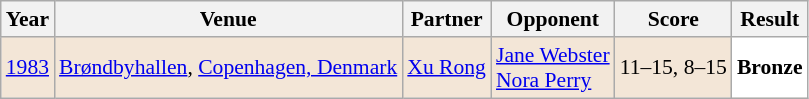<table class="sortable wikitable" style="font-size: 90%;">
<tr>
<th>Year</th>
<th>Venue</th>
<th>Partner</th>
<th>Opponent</th>
<th>Score</th>
<th>Result</th>
</tr>
<tr style="background:#F3E6D7">
<td align="center"><a href='#'>1983</a></td>
<td align="left"><a href='#'>Brøndbyhallen</a>, <a href='#'>Copenhagen, Denmark</a></td>
<td align="left"> <a href='#'>Xu Rong</a></td>
<td align="left"> <a href='#'>Jane Webster</a> <br>  <a href='#'>Nora Perry</a></td>
<td align="left">11–15, 8–15</td>
<td style="text-align:left; background:white"> <strong>Bronze</strong></td>
</tr>
</table>
